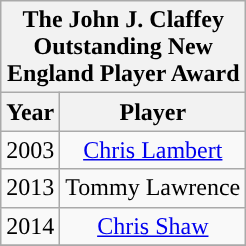<table class="wikitable" style="display: inline-table; margin-right: 20px; text-align:center">
<tr>
<th scope="col" colspan="2" style="width: 145px;">The John J. Claffey Outstanding New England Player Award</th>
</tr>
<tr>
<th scope="col">Year</th>
<th scope="col">Player</th>
</tr>
<tr>
<td>2003</td>
<td><a href='#'>Chris Lambert</a></td>
</tr>
<tr>
<td>2013</td>
<td>Tommy Lawrence</td>
</tr>
<tr>
<td>2014</td>
<td><a href='#'>Chris Shaw</a></td>
</tr>
<tr>
</tr>
</table>
